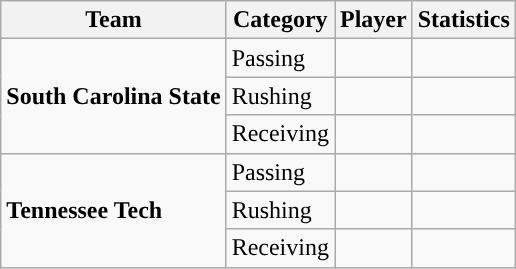<table class="wikitable" style="float: right;">
<tr>
<th>Team</th>
<th>Category</th>
<th>Player</th>
<th>Statistics</th>
</tr>
<tr>
<td rowspan=3><strong>South Carolina State</strong></td>
<td>Passing</td>
<td></td>
<td></td>
</tr>
<tr>
<td>Rushing</td>
<td></td>
<td></td>
</tr>
<tr>
<td>Receiving</td>
<td></td>
<td></td>
</tr>
<tr>
<td rowspan=3><strong>Tennessee Tech</strong></td>
<td>Passing</td>
<td></td>
<td></td>
</tr>
<tr>
<td>Rushing</td>
<td></td>
<td></td>
</tr>
<tr>
<td>Receiving</td>
<td></td>
<td></td>
</tr>
</table>
